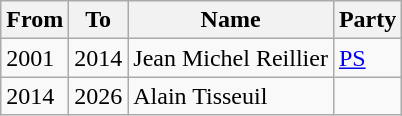<table class="wikitable">
<tr>
<th>From</th>
<th>To</th>
<th>Name</th>
<th>Party</th>
</tr>
<tr>
<td>2001</td>
<td>2014</td>
<td>Jean Michel Reillier</td>
<td><a href='#'>PS</a></td>
</tr>
<tr>
<td>2014</td>
<td>2026</td>
<td>Alain Tisseuil</td>
<td></td>
</tr>
</table>
